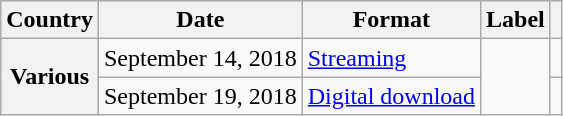<table class="wikitable sortable plainrowheaders">
<tr>
<th scope="col">Country</th>
<th scope="col">Date</th>
<th scope="col">Format</th>
<th scope="col">Label</th>
<th scope="col" class="unsortable"></th>
</tr>
<tr>
<th scope="row" rowspan="2">Various</th>
<td>September 14, 2018</td>
<td><a href='#'>Streaming</a> </td>
<td rowspan="2"></td>
<td></td>
</tr>
<tr>
<td>September 19, 2018</td>
<td><a href='#'>Digital download</a></td>
<td></td>
</tr>
</table>
